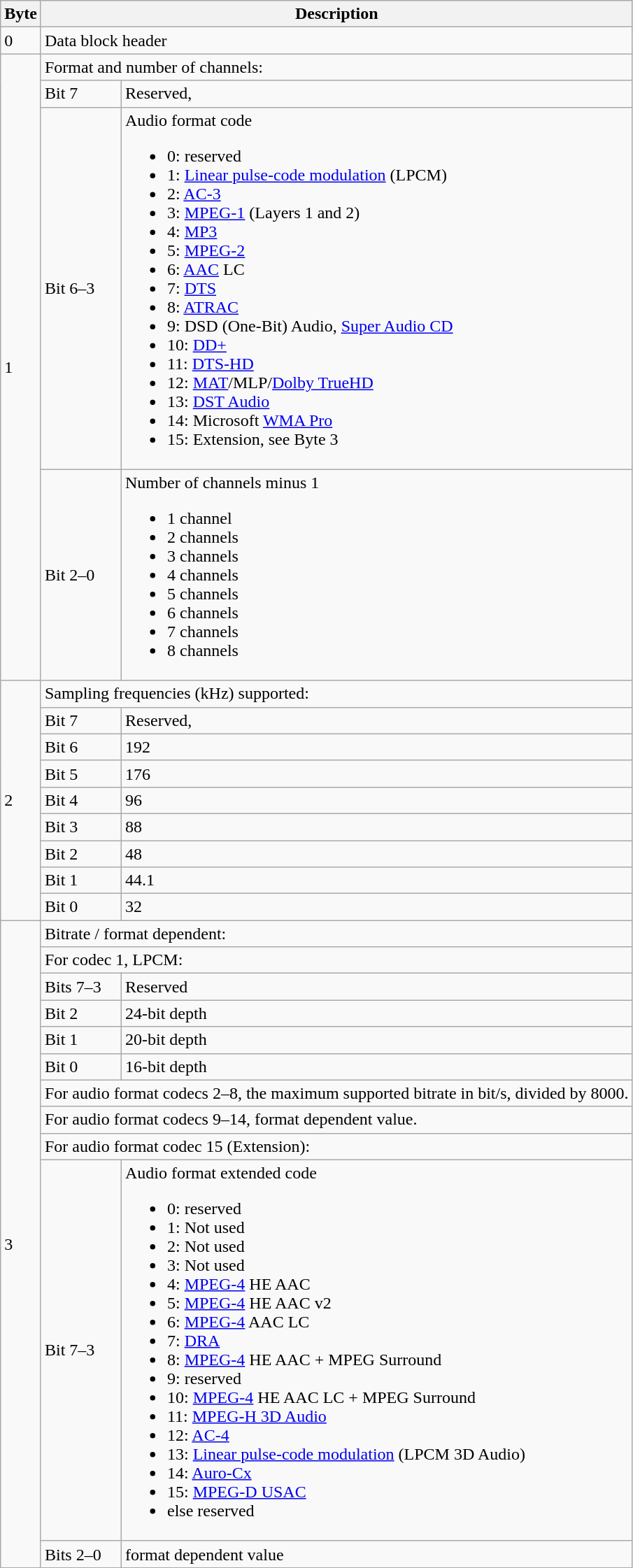<table class="wikitable">
<tr>
<th>Byte</th>
<th colspan=2>Description</th>
</tr>
<tr>
<td>0</td>
<td colspan=2>Data block header</td>
</tr>
<tr>
<td rowspan=4>1</td>
<td colspan=2>Format and number of channels:</td>
</tr>
<tr>
<td>Bit 7</td>
<td>Reserved, </td>
</tr>
<tr>
<td>Bit 6–3</td>
<td>Audio format code<br><ul><li> 0: reserved</li><li> 1: <a href='#'>Linear pulse-code modulation</a> (LPCM)</li><li> 2: <a href='#'>AC-3</a></li><li> 3: <a href='#'>MPEG-1</a> (Layers 1 and 2)</li><li> 4: <a href='#'>MP3</a></li><li> 5: <a href='#'>MPEG-2</a></li><li> 6: <a href='#'>AAC</a> LC</li><li> 7: <a href='#'>DTS</a></li><li> 8: <a href='#'>ATRAC</a></li><li> 9: DSD (One-Bit) Audio, <a href='#'>Super Audio CD</a></li><li> 10: <a href='#'>DD+</a></li><li> 11: <a href='#'>DTS-HD</a></li><li> 12: <a href='#'>MAT</a>/MLP/<a href='#'>Dolby TrueHD</a></li><li> 13: <a href='#'>DST Audio</a></li><li> 14: Microsoft <a href='#'>WMA Pro</a></li><li> 15: Extension, see Byte 3</li></ul></td>
</tr>
<tr>
<td>Bit 2–0</td>
<td>Number of channels minus 1<br><ul><li> 1 channel</li><li> 2 channels</li><li> 3 channels</li><li> 4 channels</li><li> 5 channels</li><li> 6 channels</li><li> 7 channels</li><li> 8 channels</li></ul></td>
</tr>
<tr>
<td rowspan=9>2</td>
<td colspan=2>Sampling frequencies (kHz) supported:</td>
</tr>
<tr>
<td>Bit 7</td>
<td>Reserved, </td>
</tr>
<tr>
<td>Bit 6</td>
<td>192</td>
</tr>
<tr>
<td>Bit 5</td>
<td>176</td>
</tr>
<tr>
<td>Bit 4</td>
<td>96</td>
</tr>
<tr>
<td>Bit 3</td>
<td>88</td>
</tr>
<tr>
<td>Bit 2</td>
<td>48</td>
</tr>
<tr>
<td>Bit 1</td>
<td>44.1</td>
</tr>
<tr>
<td>Bit 0</td>
<td>32</td>
</tr>
<tr>
<td rowspan=11>3</td>
<td colspan=2>Bitrate / format dependent:</td>
</tr>
<tr>
<td colspan=2>For codec 1, LPCM:</td>
</tr>
<tr>
<td>Bits 7–3</td>
<td>Reserved</td>
</tr>
<tr>
<td>Bit 2</td>
<td>24-bit depth</td>
</tr>
<tr>
<td>Bit 1</td>
<td>20-bit depth</td>
</tr>
<tr>
<td>Bit 0</td>
<td>16-bit depth</td>
</tr>
<tr>
<td colspan=2>For audio format codecs 2–8, the maximum supported bitrate in bit/s, divided by 8000.</td>
</tr>
<tr>
<td colspan=2>For audio format codecs 9–14, format dependent value.</td>
</tr>
<tr>
<td colspan=2>For audio format codec 15 (Extension):</td>
</tr>
<tr>
<td>Bit 7–3</td>
<td>Audio format extended code<br><ul><li> 0: reserved</li><li> 1: Not used</li><li> 2: Not used</li><li> 3: Not used</li><li> 4: <a href='#'>MPEG-4</a> HE AAC</li><li> 5: <a href='#'>MPEG-4</a> HE AAC v2</li><li> 6: <a href='#'>MPEG-4</a> AAC LC</li><li> 7: <a href='#'>DRA</a></li><li> 8: <a href='#'>MPEG-4</a> HE AAC + MPEG Surround</li><li> 9: reserved</li><li> 10: <a href='#'>MPEG-4</a> HE AAC LC + MPEG Surround</li><li> 11: <a href='#'>MPEG-H 3D Audio</a></li><li> 12: <a href='#'>AC-4</a></li><li> 13: <a href='#'>Linear pulse-code modulation</a> (LPCM 3D Audio)</li><li> 14: <a href='#'>Auro-Cx</a></li><li> 15: <a href='#'>MPEG-D USAC</a></li><li>else reserved</li></ul></td>
</tr>
<tr>
<td>Bits 2–0</td>
<td>format dependent value</td>
</tr>
</table>
